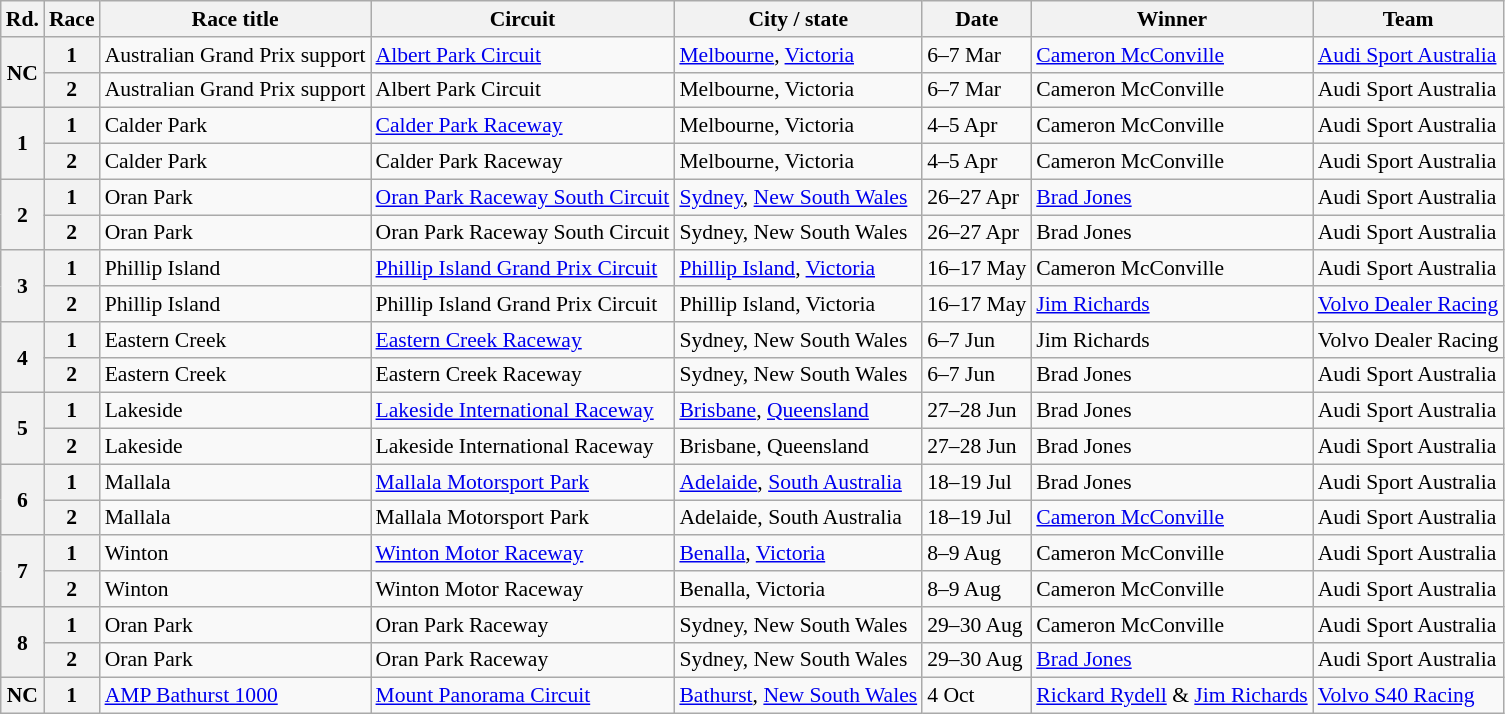<table class="wikitable" style="font-size: 90%">
<tr>
<th>Rd.</th>
<th>Race</th>
<th>Race title</th>
<th>Circuit</th>
<th>City / state</th>
<th>Date</th>
<th>Winner</th>
<th>Team</th>
</tr>
<tr>
<th rowspan=2>NC</th>
<th>1</th>
<td> Australian Grand Prix support</td>
<td><a href='#'>Albert Park Circuit</a></td>
<td><a href='#'>Melbourne</a>, <a href='#'>Victoria</a></td>
<td>6–7 Mar</td>
<td><a href='#'>Cameron McConville</a></td>
<td><a href='#'>Audi Sport Australia</a></td>
</tr>
<tr>
<th>2</th>
<td> Australian Grand Prix support</td>
<td>Albert Park Circuit</td>
<td>Melbourne, Victoria</td>
<td>6–7 Mar</td>
<td>Cameron McConville</td>
<td>Audi Sport Australia</td>
</tr>
<tr>
<th rowspan=2>1</th>
<th>1</th>
<td> Calder Park</td>
<td><a href='#'>Calder Park Raceway</a></td>
<td>Melbourne, Victoria</td>
<td>4–5 Apr</td>
<td>Cameron McConville</td>
<td>Audi Sport Australia</td>
</tr>
<tr>
<th>2</th>
<td> Calder Park</td>
<td>Calder Park Raceway</td>
<td>Melbourne, Victoria</td>
<td>4–5 Apr</td>
<td>Cameron McConville</td>
<td>Audi Sport Australia</td>
</tr>
<tr>
<th rowspan=2>2</th>
<th>1</th>
<td> Oran Park</td>
<td><a href='#'>Oran Park Raceway South Circuit</a></td>
<td><a href='#'>Sydney</a>, <a href='#'>New South Wales</a></td>
<td>26–27 Apr</td>
<td><a href='#'>Brad Jones</a></td>
<td>Audi Sport Australia</td>
</tr>
<tr>
<th>2</th>
<td> Oran Park</td>
<td>Oran Park Raceway South Circuit</td>
<td>Sydney, New South Wales</td>
<td>26–27 Apr</td>
<td>Brad Jones</td>
<td>Audi Sport Australia</td>
</tr>
<tr>
<th rowspan=2>3</th>
<th>1</th>
<td> Phillip Island</td>
<td><a href='#'>Phillip Island Grand Prix Circuit</a></td>
<td><a href='#'>Phillip Island</a>, <a href='#'>Victoria</a></td>
<td>16–17 May</td>
<td>Cameron McConville</td>
<td>Audi Sport Australia</td>
</tr>
<tr>
<th>2</th>
<td> Phillip Island</td>
<td>Phillip Island Grand Prix Circuit</td>
<td>Phillip Island, Victoria</td>
<td>16–17 May</td>
<td><a href='#'>Jim Richards</a></td>
<td><a href='#'>Volvo Dealer Racing</a></td>
</tr>
<tr>
<th rowspan=2>4</th>
<th>1</th>
<td> Eastern Creek</td>
<td><a href='#'>Eastern Creek Raceway</a></td>
<td>Sydney, New South Wales</td>
<td>6–7 Jun</td>
<td>Jim Richards</td>
<td>Volvo Dealer Racing</td>
</tr>
<tr>
<th>2</th>
<td> Eastern Creek</td>
<td>Eastern Creek Raceway</td>
<td>Sydney, New South Wales</td>
<td>6–7 Jun</td>
<td>Brad Jones</td>
<td>Audi Sport Australia</td>
</tr>
<tr>
<th rowspan=2>5</th>
<th>1</th>
<td> Lakeside</td>
<td><a href='#'>Lakeside International Raceway</a></td>
<td><a href='#'>Brisbane</a>, <a href='#'>Queensland</a></td>
<td>27–28 Jun</td>
<td>Brad Jones</td>
<td>Audi Sport Australia</td>
</tr>
<tr>
<th>2</th>
<td> Lakeside</td>
<td>Lakeside International Raceway</td>
<td>Brisbane, Queensland</td>
<td>27–28 Jun</td>
<td>Brad Jones</td>
<td>Audi Sport Australia</td>
</tr>
<tr>
<th rowspan=2>6</th>
<th>1</th>
<td> Mallala</td>
<td><a href='#'>Mallala Motorsport Park</a></td>
<td><a href='#'>Adelaide</a>, <a href='#'>South Australia</a></td>
<td>18–19 Jul</td>
<td>Brad Jones</td>
<td>Audi Sport Australia</td>
</tr>
<tr>
<th>2</th>
<td> Mallala</td>
<td>Mallala Motorsport Park</td>
<td>Adelaide, South Australia</td>
<td>18–19 Jul</td>
<td><a href='#'>Cameron McConville</a></td>
<td>Audi Sport Australia</td>
</tr>
<tr>
<th rowspan=2>7</th>
<th>1</th>
<td> Winton</td>
<td><a href='#'>Winton Motor Raceway</a></td>
<td><a href='#'>Benalla</a>, <a href='#'>Victoria</a></td>
<td>8–9 Aug</td>
<td>Cameron McConville</td>
<td>Audi Sport Australia</td>
</tr>
<tr>
<th>2</th>
<td> Winton</td>
<td>Winton Motor Raceway</td>
<td>Benalla, Victoria</td>
<td>8–9 Aug</td>
<td>Cameron McConville</td>
<td>Audi Sport Australia</td>
</tr>
<tr>
<th rowspan=2>8</th>
<th>1</th>
<td> Oran Park</td>
<td>Oran Park Raceway</td>
<td>Sydney, New South Wales</td>
<td>29–30 Aug</td>
<td>Cameron McConville</td>
<td>Audi Sport Australia</td>
</tr>
<tr>
<th>2</th>
<td> Oran Park</td>
<td>Oran Park Raceway</td>
<td>Sydney, New South Wales</td>
<td>29–30 Aug</td>
<td><a href='#'>Brad Jones</a></td>
<td>Audi Sport Australia</td>
</tr>
<tr>
<th>NC</th>
<th>1</th>
<td> <a href='#'>AMP Bathurst 1000</a></td>
<td><a href='#'>Mount Panorama Circuit</a></td>
<td><a href='#'>Bathurst</a>, <a href='#'>New South Wales</a></td>
<td>4 Oct</td>
<td><a href='#'>Rickard Rydell</a> & <a href='#'>Jim Richards</a></td>
<td><a href='#'>Volvo S40 Racing</a></td>
</tr>
</table>
